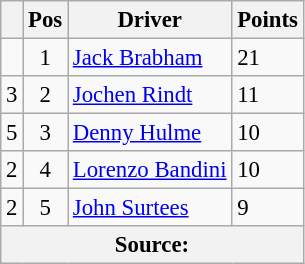<table class="wikitable" style="font-size: 95%;">
<tr>
<th></th>
<th>Pos</th>
<th>Driver</th>
<th>Points</th>
</tr>
<tr>
<td align="left"></td>
<td align="center">1</td>
<td> <a href='#'>Jack Brabham</a></td>
<td align="left">21</td>
</tr>
<tr>
<td align="left"> 3</td>
<td align="center">2</td>
<td> <a href='#'>Jochen Rindt</a></td>
<td align="left">11</td>
</tr>
<tr>
<td align="left"> 5</td>
<td align="center">3</td>
<td> <a href='#'>Denny Hulme</a></td>
<td align="left">10</td>
</tr>
<tr>
<td align="left"> 2</td>
<td align="center">4</td>
<td> <a href='#'>Lorenzo Bandini</a></td>
<td align="left">10</td>
</tr>
<tr>
<td align="left"> 2</td>
<td align="center">5</td>
<td> <a href='#'>John Surtees</a></td>
<td align="left">9</td>
</tr>
<tr>
<th colspan=4>Source:</th>
</tr>
</table>
